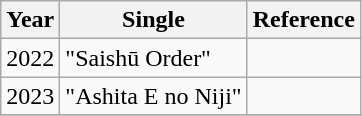<table class="wikitable plainrowheaders" style="text-align:center;">
<tr>
<th scope="col">Year</th>
<th scope="col">Single</th>
<th scope="col">Reference</th>
</tr>
<tr>
<td rowspan="1">2022</td>
<td style="text-align:left;">"Saishū Order"<br></td>
<td></td>
</tr>
<tr>
<td rowspan="1">2023</td>
<td style="text-align:left;">"Ashita E no Niji"<br></td>
<td></td>
</tr>
<tr>
</tr>
</table>
